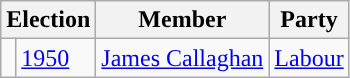<table class="wikitable">
<tr>
<th colspan="2">Election</th>
<th>Member</th>
<th>Party</th>
</tr>
<tr>
<td style="color:inherit;background-color: "></td>
<td><a href='#'>1950</a></td>
<td><a href='#'>James Callaghan</a></td>
<td><a href='#'>Labour</a></td>
</tr>
</table>
